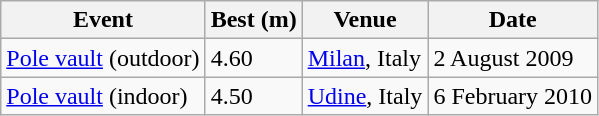<table class="wikitable">
<tr>
<th>Event</th>
<th>Best (m)</th>
<th>Venue</th>
<th>Date</th>
</tr>
<tr>
<td><a href='#'>Pole vault</a> (outdoor)</td>
<td>4.60</td>
<td><a href='#'>Milan</a>, Italy</td>
<td>2 August 2009</td>
</tr>
<tr>
<td><a href='#'>Pole vault</a> (indoor)</td>
<td>4.50</td>
<td><a href='#'>Udine</a>, Italy</td>
<td>6 February 2010</td>
</tr>
</table>
